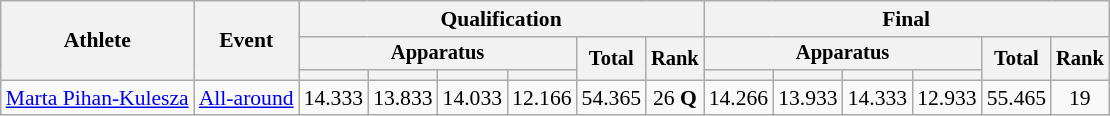<table class="wikitable" style="font-size:90%">
<tr>
<th rowspan=3>Athlete</th>
<th rowspan=3>Event</th>
<th colspan=6>Qualification</th>
<th colspan=6>Final</th>
</tr>
<tr style="font-size:95%">
<th colspan=4>Apparatus</th>
<th rowspan=2>Total</th>
<th rowspan=2>Rank</th>
<th colspan=4>Apparatus</th>
<th rowspan=2>Total</th>
<th rowspan=2>Rank</th>
</tr>
<tr style="font-size:95%">
<th></th>
<th></th>
<th></th>
<th></th>
<th></th>
<th></th>
<th></th>
<th></th>
</tr>
<tr align=center>
<td align=left><a href='#'>Marta Pihan-Kulesza</a></td>
<td align=left><a href='#'>All-around</a></td>
<td>14.333</td>
<td>13.833</td>
<td>14.033</td>
<td>12.166</td>
<td>54.365</td>
<td>26 <strong>Q</strong></td>
<td>14.266</td>
<td>13.933</td>
<td>14.333</td>
<td>12.933</td>
<td>55.465</td>
<td>19</td>
</tr>
</table>
